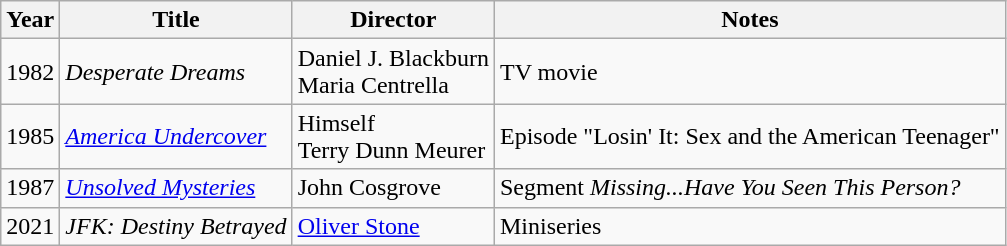<table class="wikitable">
<tr>
<th>Year</th>
<th>Title</th>
<th>Director</th>
<th>Notes</th>
</tr>
<tr>
<td>1982</td>
<td><em>Desperate Dreams</em></td>
<td>Daniel J. Blackburn<br>Maria Centrella</td>
<td>TV movie</td>
</tr>
<tr>
<td>1985</td>
<td><em><a href='#'>America Undercover</a></em></td>
<td>Himself<br>Terry Dunn Meurer</td>
<td>Episode "Losin' It: Sex and the American Teenager"</td>
</tr>
<tr>
<td>1987</td>
<td><em><a href='#'>Unsolved Mysteries</a></em></td>
<td>John Cosgrove</td>
<td>Segment <em>Missing...Have You Seen This Person?</em></td>
</tr>
<tr>
<td>2021</td>
<td><em>JFK: Destiny Betrayed</em></td>
<td><a href='#'>Oliver Stone</a></td>
<td>Miniseries</td>
</tr>
</table>
